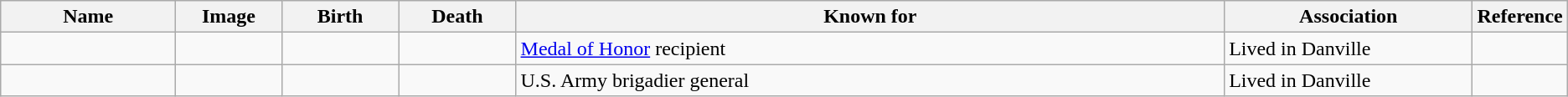<table class="wikitable sortable">
<tr>
<th scope="col" width="140">Name</th>
<th scope="col" width="80" class="unsortable">Image</th>
<th scope="col" width="90">Birth</th>
<th scope="col" width="90">Death</th>
<th scope="col" width="600" class="unsortable">Known for</th>
<th scope="col" width="200" class="unsortable">Association</th>
<th scope="col" width="30" class="unsortable">Reference</th>
</tr>
<tr>
<td></td>
<td></td>
<td align=right></td>
<td align=right></td>
<td><a href='#'>Medal of Honor</a> recipient</td>
<td>Lived in Danville</td>
</tr>
<tr>
<td></td>
<td></td>
<td align=right></td>
<td align=right></td>
<td>U.S. Army brigadier general</td>
<td>Lived in Danville</td>
<td align="center"></td>
</tr>
</table>
